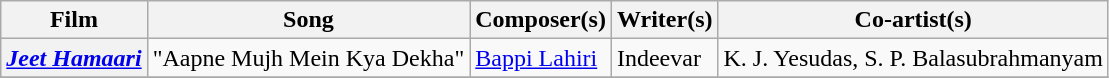<table class="wikitable sortable">
<tr>
<th>Film</th>
<th>Song</th>
<th>Composer(s)</th>
<th>Writer(s)</th>
<th>Co-artist(s)</th>
</tr>
<tr>
<th><em><a href='#'>Jeet Hamaari</a></em></th>
<td>"Aapne Mujh Mein Kya Dekha"</td>
<td><a href='#'>Bappi Lahiri</a></td>
<td>Indeevar</td>
<td>K. J. Yesudas, S. P. Balasubrahmanyam</td>
</tr>
<tr>
</tr>
</table>
